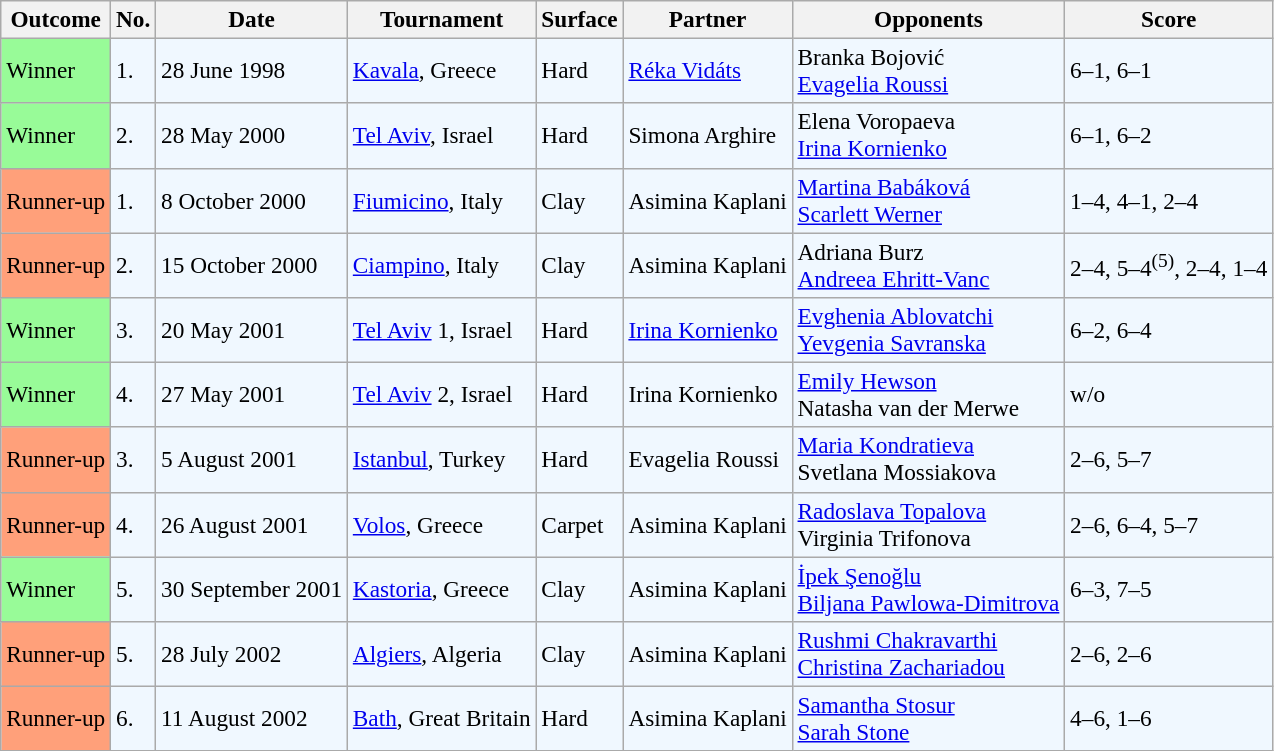<table class="sortable wikitable" style=font-size:97%>
<tr>
<th>Outcome</th>
<th>No.</th>
<th>Date</th>
<th>Tournament</th>
<th>Surface</th>
<th>Partner</th>
<th>Opponents</th>
<th>Score</th>
</tr>
<tr bgcolor="#f0f8ff">
<td bgcolor="98FB98">Winner</td>
<td>1.</td>
<td>28 June 1998</td>
<td><a href='#'>Kavala</a>, Greece</td>
<td>Hard</td>
<td> <a href='#'>Réka Vidáts</a></td>
<td> Branka Bojović <br>  <a href='#'>Evagelia Roussi</a></td>
<td>6–1, 6–1</td>
</tr>
<tr bgcolor="#f0f8ff">
<td style="background:#98fb98;">Winner</td>
<td>2.</td>
<td>28 May 2000</td>
<td><a href='#'>Tel Aviv</a>, Israel</td>
<td>Hard</td>
<td> Simona Arghire</td>
<td> Elena Voropaeva <br>  <a href='#'>Irina Kornienko</a></td>
<td>6–1, 6–2</td>
</tr>
<tr bgcolor="#f0f8ff">
<td bgcolor="FFA07A">Runner-up</td>
<td>1.</td>
<td>8 October 2000</td>
<td><a href='#'>Fiumicino</a>, Italy</td>
<td>Clay</td>
<td> Asimina Kaplani</td>
<td> <a href='#'>Martina Babáková</a> <br>  <a href='#'>Scarlett Werner</a></td>
<td>1–4, 4–1, 2–4</td>
</tr>
<tr bgcolor="#f0f8ff">
<td bgcolor="FFA07A">Runner-up</td>
<td>2.</td>
<td>15 October 2000</td>
<td><a href='#'>Ciampino</a>, Italy</td>
<td>Clay</td>
<td> Asimina Kaplani</td>
<td> Adriana Burz <br>  <a href='#'>Andreea Ehritt-Vanc</a></td>
<td>2–4, 5–4<sup>(5)</sup>, 2–4, 1–4</td>
</tr>
<tr style="background:#f0f8ff;">
<td style="background:#98fb98;">Winner</td>
<td>3.</td>
<td>20 May 2001</td>
<td><a href='#'>Tel Aviv</a> 1, Israel</td>
<td>Hard</td>
<td> <a href='#'>Irina Kornienko</a></td>
<td> <a href='#'>Evghenia Ablovatchi</a> <br>  <a href='#'>Yevgenia Savranska</a></td>
<td>6–2, 6–4</td>
</tr>
<tr bgcolor="#f0f8ff">
<td style="background:#98fb98;">Winner</td>
<td>4.</td>
<td>27 May 2001</td>
<td><a href='#'>Tel Aviv</a> 2, Israel</td>
<td>Hard</td>
<td> Irina Kornienko</td>
<td> <a href='#'>Emily Hewson</a> <br>  Natasha van der Merwe</td>
<td>w/o</td>
</tr>
<tr style="background:#f0f8ff;">
<td bgcolor="FFA07A">Runner-up</td>
<td>3.</td>
<td>5 August 2001</td>
<td><a href='#'>Istanbul</a>, Turkey</td>
<td>Hard</td>
<td> Evagelia Roussi</td>
<td> <a href='#'>Maria Kondratieva</a> <br>  Svetlana Mossiakova</td>
<td>2–6, 5–7</td>
</tr>
<tr style="background:#f0f8ff;">
<td bgcolor="FFA07A">Runner-up</td>
<td>4.</td>
<td>26 August 2001</td>
<td><a href='#'>Volos</a>, Greece</td>
<td>Carpet</td>
<td> Asimina Kaplani</td>
<td> <a href='#'>Radoslava Topalova</a> <br>  Virginia Trifonova</td>
<td>2–6, 6–4, 5–7</td>
</tr>
<tr style="background:#f0f8ff;">
<td style="background:#98fb98;">Winner</td>
<td>5.</td>
<td>30 September 2001</td>
<td><a href='#'>Kastoria</a>, Greece</td>
<td>Clay</td>
<td> Asimina Kaplani</td>
<td> <a href='#'>İpek Şenoğlu</a> <br>  <a href='#'>Biljana Pawlowa-Dimitrova</a></td>
<td>6–3, 7–5</td>
</tr>
<tr bgcolor="#f0f8ff">
<td style="background:#ffa07a;">Runner-up</td>
<td>5.</td>
<td>28 July 2002</td>
<td><a href='#'>Algiers</a>, Algeria</td>
<td>Clay</td>
<td> Asimina Kaplani</td>
<td> <a href='#'>Rushmi Chakravarthi</a> <br>  <a href='#'>Christina Zachariadou</a></td>
<td>2–6, 2–6</td>
</tr>
<tr bgcolor="#f0f8ff">
<td style="background:#ffa07a;">Runner-up</td>
<td>6.</td>
<td>11 August 2002</td>
<td><a href='#'>Bath</a>, Great Britain</td>
<td>Hard</td>
<td> Asimina Kaplani</td>
<td> <a href='#'>Samantha Stosur</a> <br>  <a href='#'>Sarah Stone</a></td>
<td>4–6, 1–6</td>
</tr>
</table>
